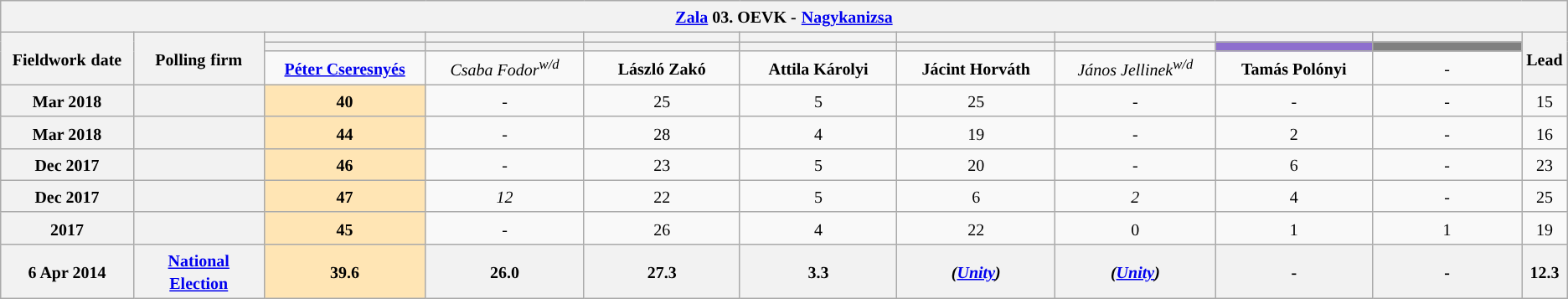<table class="wikitable mw-collapsible mw-collapsed" style="text-align:center">
<tr>
<th colspan="11" style="width: 980pt;"><small><a href='#'>Zala</a> 03. OEVK -</small> <a href='#'><small>Nagykanizsa</small></a></th>
</tr>
<tr>
<th rowspan="3" style="width: 80pt;"><small>Fieldwork</small> <small>date</small></th>
<th rowspan="3" style="width: 80pt;"><strong><small>Polling</small> <small>firm</small></strong></th>
<th style="width: 100pt;"><small></small></th>
<th style="width: 100pt;"><small> </small></th>
<th style="width: 100pt;"></th>
<th style="width: 100pt;"></th>
<th style="width: 100pt;"></th>
<th style="width: 100pt;"></th>
<th style="width: 100pt;"></th>
<th style="width: 100pt;"></th>
<th rowspan="3" style="width: 20pt;"><small>Lead</small></th>
</tr>
<tr>
<th style="color:inherit;background:"></th>
<th style="color:inherit;background:"></th>
<th style="color:inherit;background:"></th>
<th style="color:inherit;background:"></th>
<th style="color:inherit;background:"></th>
<th style="color:inherit;background:"></th>
<th style="color:inherit;background:#8E6FCE;"></th>
<th style="color:inherit;background:#808080;"></th>
</tr>
<tr>
<td><a href='#'><small><strong>Péter Cseresnyés</strong></small></a></td>
<td><em><small>Csaba Fodor<sup>w/d</sup></small></em></td>
<td><small><strong>László Zakó</strong></small></td>
<td><small><strong>Attila Károlyi</strong></small></td>
<td><small><strong>Jácint Horváth</strong></small></td>
<td><em><small>János Jellinek<sup>w/d</sup></small></em></td>
<td><small><strong>Tamás Polónyi</strong></small></td>
<td><small>-</small></td>
</tr>
<tr>
<th><small>Mar 2018</small></th>
<th><small></small></th>
<td style="background:#FFE5B4"><small><strong>40</strong></small></td>
<td><small><em>-</em></small></td>
<td><small>25</small></td>
<td><small>5</small></td>
<td><small>25</small></td>
<td><small>-</small></td>
<td><small>-</small></td>
<td><small>-</small></td>
<td style="background:"><small>15</small></td>
</tr>
<tr>
<th><small>Mar 2018</small></th>
<th></th>
<td style="background:#FFE5B4"><strong><small>44</small></strong></td>
<td><small><em>-</em></small></td>
<td><small>28</small></td>
<td><small>4</small></td>
<td><small>19</small></td>
<td><small><em>-</em></small></td>
<td><small>2</small></td>
<td><small>-</small></td>
<td style="background:"><small>16</small></td>
</tr>
<tr>
<th><small>Dec 2017</small></th>
<th></th>
<td style="background:#FFE5B4"><small><strong>46</strong></small></td>
<td><small><em>-</em></small></td>
<td><small>23</small></td>
<td><small>5</small></td>
<td><small>20</small></td>
<td><small><em>-</em></small></td>
<td><small>6</small></td>
<td><small>-</small></td>
<td style="background:"><small>23</small></td>
</tr>
<tr>
<th><small>Dec 2017</small></th>
<th></th>
<td style="background:#FFE5B4"><small><strong>47</strong></small></td>
<td><small><em>12</em></small></td>
<td><small>22</small></td>
<td><small>5</small></td>
<td><small>6</small></td>
<td><small><em>2</em></small></td>
<td><small>4</small></td>
<td><small>-</small></td>
<td style="background:"><small>25</small></td>
</tr>
<tr>
<th><small>2017</small></th>
<th><small></small></th>
<td style="background:#FFE5B4"><small><strong>45</strong></small></td>
<td><small>-</small></td>
<td><small>26</small></td>
<td><small>4</small></td>
<td><small>22</small></td>
<td><small>0</small></td>
<td><small>1</small></td>
<td><small>1</small></td>
<td style="background:"><small>19</small></td>
</tr>
<tr>
<th><small>6 Apr 2014</small></th>
<th><a href='#'><small>National Election</small></a></th>
<th style="background:#FFE5B4"><small><strong>39.6</strong></small></th>
<th><small>26.0</small></th>
<th><small>27.3</small></th>
<th><small>3.3</small></th>
<th><small><em>(<a href='#'>Unity</a>)</em></small></th>
<th><small><em>(<a href='#'>Unity</a>)</em></small></th>
<th><small>-</small></th>
<th><small>-</small></th>
<th style="background:"><small>12.3</small></th>
</tr>
</table>
